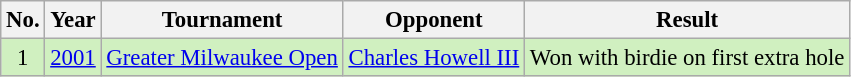<table class="wikitable" style="font-size:95%;">
<tr>
<th>No.</th>
<th>Year</th>
<th>Tournament</th>
<th>Opponent</th>
<th>Result</th>
</tr>
<tr style="background:#D0F0C0;">
<td align=center>1</td>
<td><a href='#'>2001</a></td>
<td><a href='#'>Greater Milwaukee Open</a></td>
<td> <a href='#'>Charles Howell III</a></td>
<td>Won with birdie on first extra hole</td>
</tr>
</table>
